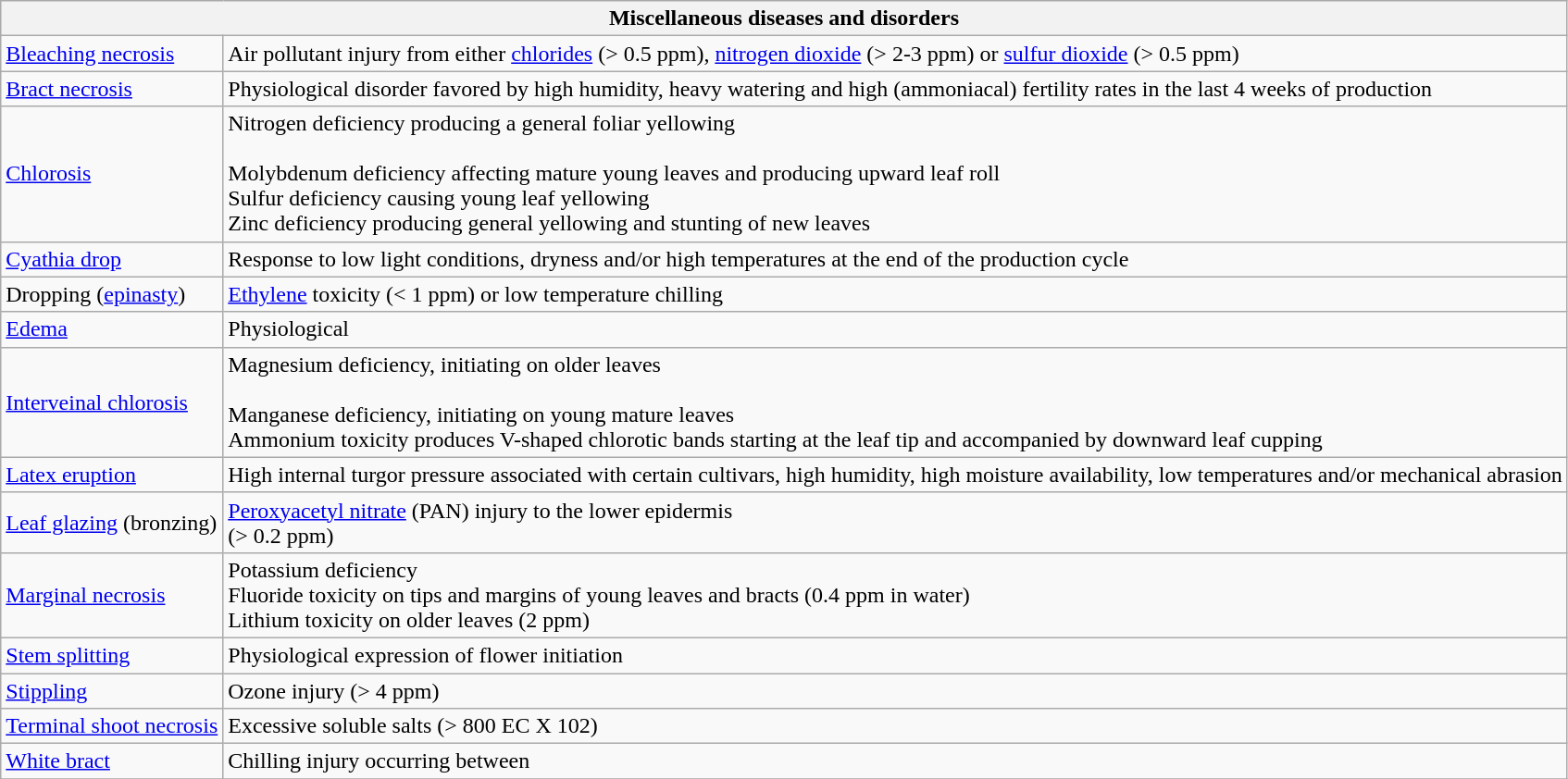<table class="wikitable" style="clear">
<tr>
<th colspan=2><strong>Miscellaneous diseases and disorders</strong></th>
</tr>
<tr>
<td><a href='#'>Bleaching necrosis</a></td>
<td>Air pollutant injury from either <a href='#'>chlorides</a> (> 0.5 ppm), <a href='#'>nitrogen dioxide</a> (> 2-3 ppm) or <a href='#'>sulfur dioxide</a> (> 0.5 ppm)</td>
</tr>
<tr>
<td><a href='#'>Bract necrosis</a></td>
<td>Physiological disorder favored by high humidity, heavy watering and high (ammoniacal) fertility rates in the last 4 weeks of production</td>
</tr>
<tr>
<td><a href='#'>Chlorosis</a></td>
<td>Nitrogen deficiency producing a general foliar yellowing<br><br>Molybdenum deficiency affecting mature young leaves and producing upward leaf roll <br>
Sulfur deficiency causing young leaf yellowing <br>
Zinc deficiency producing general yellowing and stunting of new leaves <br></td>
</tr>
<tr>
<td><a href='#'>Cyathia drop</a></td>
<td>Response to low light conditions, dryness and/or high temperatures at the end of the production cycle</td>
</tr>
<tr>
<td>Dropping (<a href='#'>epinasty</a>)</td>
<td><a href='#'>Ethylene</a> toxicity (< 1 ppm) or low temperature chilling</td>
</tr>
<tr>
<td><a href='#'>Edema</a></td>
<td>Physiological</td>
</tr>
<tr>
<td><a href='#'>Interveinal chlorosis</a></td>
<td>Magnesium deficiency, initiating on older leaves <br><br>Manganese deficiency, initiating on young mature leaves <br> 
Ammonium toxicity produces V-shaped chlorotic bands starting at the leaf tip and accompanied by downward leaf cupping</td>
</tr>
<tr>
<td><a href='#'>Latex eruption</a></td>
<td>High internal turgor pressure associated with certain cultivars, high humidity, high moisture availability, low temperatures and/or mechanical abrasion</td>
</tr>
<tr>
<td><a href='#'>Leaf glazing</a> (bronzing)</td>
<td><a href='#'>Peroxyacetyl nitrate</a> (PAN) injury to the lower epidermis<br>(> 0.2 ppm)</td>
</tr>
<tr>
<td><a href='#'>Marginal necrosis</a></td>
<td>Potassium deficiency<br>Fluoride toxicity on tips and margins of young leaves and bracts (0.4 ppm in water) <br>
Lithium toxicity on older leaves (2 ppm)</td>
</tr>
<tr>
<td><a href='#'>Stem splitting</a></td>
<td>Physiological expression of flower initiation</td>
</tr>
<tr>
<td><a href='#'>Stippling</a></td>
<td>Ozone injury (> 4 ppm)</td>
</tr>
<tr>
<td><a href='#'>Terminal shoot necrosis</a></td>
<td>Excessive soluble salts (> 800 EC X 102)</td>
</tr>
<tr>
<td><a href='#'>White bract</a></td>
<td>Chilling injury occurring between </td>
</tr>
<tr>
</tr>
</table>
